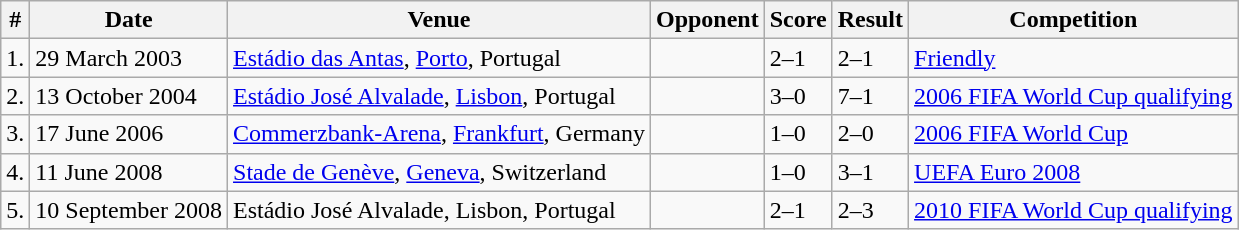<table class="wikitable" style=font-size:100%>
<tr>
<th>#</th>
<th>Date</th>
<th>Venue</th>
<th>Opponent</th>
<th>Score</th>
<th>Result</th>
<th>Competition</th>
</tr>
<tr>
<td>1.</td>
<td>29 March 2003</td>
<td><a href='#'>Estádio das Antas</a>, <a href='#'>Porto</a>, Portugal</td>
<td></td>
<td>2–1</td>
<td>2–1</td>
<td><a href='#'>Friendly</a></td>
</tr>
<tr>
<td>2.</td>
<td>13 October 2004</td>
<td><a href='#'>Estádio José Alvalade</a>, <a href='#'>Lisbon</a>, Portugal</td>
<td></td>
<td>3–0</td>
<td>7–1</td>
<td><a href='#'>2006 FIFA World Cup qualifying</a></td>
</tr>
<tr>
<td>3.</td>
<td>17 June 2006</td>
<td><a href='#'>Commerzbank-Arena</a>, <a href='#'>Frankfurt</a>, Germany</td>
<td></td>
<td>1–0</td>
<td>2–0</td>
<td><a href='#'>2006 FIFA World Cup</a></td>
</tr>
<tr>
<td>4.</td>
<td>11 June 2008</td>
<td><a href='#'>Stade de Genève</a>, <a href='#'>Geneva</a>, Switzerland</td>
<td></td>
<td>1–0</td>
<td>3–1</td>
<td><a href='#'>UEFA Euro 2008</a></td>
</tr>
<tr>
<td>5.</td>
<td>10 September 2008</td>
<td>Estádio José Alvalade, Lisbon, Portugal</td>
<td></td>
<td>2–1</td>
<td>2–3</td>
<td><a href='#'>2010 FIFA World Cup qualifying</a></td>
</tr>
</table>
